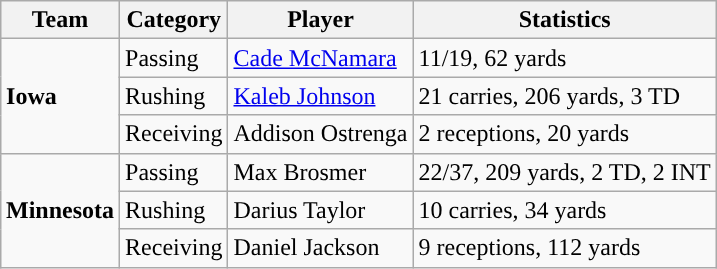<table class="wikitable" style="float: right;">
<tr>
<th>Team</th>
<th>Category</th>
<th>Player</th>
<th>Statistics</th>
</tr>
<tr>
<td rowspan=3><strong>Iowa</strong></td>
<td>Passing</td>
<td><a href='#'>Cade McNamara</a></td>
<td>11/19, 62 yards</td>
</tr>
<tr>
<td>Rushing</td>
<td><a href='#'>Kaleb Johnson</a></td>
<td>21 carries, 206 yards, 3 TD</td>
</tr>
<tr>
<td>Receiving</td>
<td>Addison Ostrenga</td>
<td>2 receptions, 20 yards</td>
</tr>
<tr>
<td rowspan=3><strong>Minnesota</strong></td>
<td>Passing</td>
<td>Max Brosmer</td>
<td>22/37, 209 yards, 2 TD, 2 INT</td>
</tr>
<tr>
<td>Rushing</td>
<td>Darius Taylor</td>
<td>10 carries, 34 yards</td>
</tr>
<tr>
<td>Receiving</td>
<td>Daniel Jackson</td>
<td>9 receptions, 112 yards</td>
</tr>
</table>
